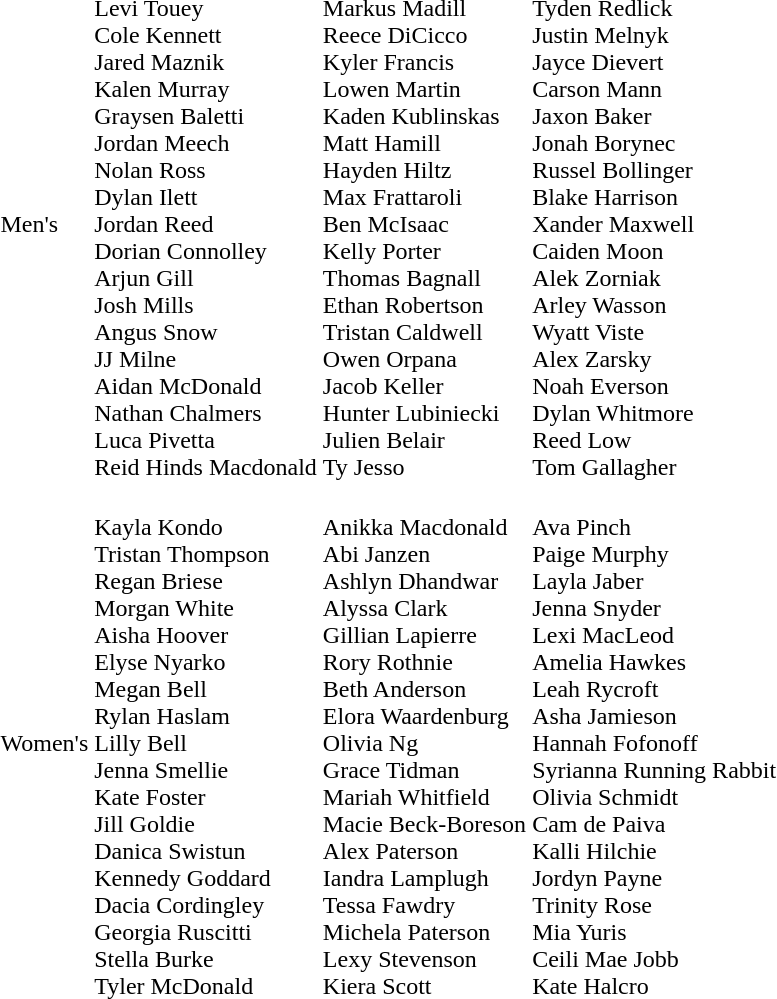<table>
<tr>
<td>Men's</td>
<td><br>Levi Touey<br>Cole Kennett<br>Jared Maznik<br>Kalen Murray<br>Graysen Baletti<br>Jordan Meech<br>Nolan Ross<br>Dylan Ilett<br>Jordan Reed<br>Dorian Connolley<br>Arjun Gill<br>Josh Mills<br>Angus Snow<br>JJ Milne<br>Aidan McDonald<br>Nathan Chalmers<br>Luca Pivetta<br>Reid Hinds Macdonald</td>
<td><br>Markus Madill<br>Reece DiCicco<br>Kyler Francis<br>Lowen Martin<br>Kaden Kublinskas<br>Matt Hamill<br>Hayden Hiltz<br>Max Frattaroli<br>Ben McIsaac<br>Kelly Porter<br>Thomas Bagnall<br>Ethan Robertson<br>Tristan Caldwell<br>Owen Orpana<br>Jacob Keller<br>Hunter Lubiniecki<br>Julien Belair<br>Ty Jesso</td>
<td><br>Tyden Redlick<br>Justin Melnyk<br>Jayce Dievert<br>Carson Mann<br>Jaxon Baker<br>Jonah Borynec<br>Russel Bollinger<br>Blake Harrison<br>Xander Maxwell<br>Caiden Moon<br>Alek Zorniak<br>Arley Wasson<br>Wyatt Viste<br>Alex Zarsky<br>Noah Everson<br>Dylan Whitmore<br>Reed Low<br>Tom Gallagher</td>
</tr>
<tr>
<td>Women's</td>
<td><br>Kayla Kondo<br>Tristan Thompson<br>Regan Briese<br>Morgan White<br>Aisha Hoover<br>Elyse Nyarko<br>Megan Bell<br>Rylan Haslam<br>Lilly Bell<br>Jenna Smellie<br>Kate Foster<br>Jill Goldie<br>Danica Swistun<br>Kennedy Goddard<br>Dacia Cordingley<br>Georgia Ruscitti<br>Stella Burke<br>Tyler McDonald</td>
<td><br>Anikka Macdonald<br>Abi Janzen<br>Ashlyn Dhandwar<br>Alyssa Clark<br>Gillian Lapierre<br>Rory Rothnie<br>Beth Anderson<br>Elora Waardenburg<br>Olivia Ng<br>Grace Tidman<br>Mariah Whitfield<br>Macie Beck-Boreson<br>Alex Paterson<br>Iandra Lamplugh<br>Tessa Fawdry<br>Michela Paterson<br>Lexy Stevenson<br>Kiera Scott</td>
<td><br>Ava Pinch<br>Paige Murphy<br>Layla Jaber<br>Jenna Snyder<br>Lexi MacLeod<br>Amelia Hawkes<br>Leah Rycroft<br>Asha Jamieson<br>Hannah Fofonoff<br>Syrianna Running Rabbit<br>Olivia Schmidt<br>Cam de Paiva<br>Kalli Hilchie<br>Jordyn Payne<br>Trinity Rose<br>Mia Yuris<br>Ceili Mae Jobb<br>Kate Halcro</td>
</tr>
</table>
